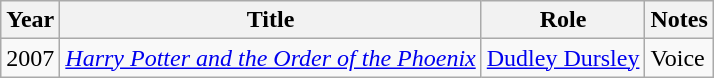<table class="wikitable">
<tr>
<th>Year</th>
<th>Title</th>
<th>Role</th>
<th class="unsortable">Notes</th>
</tr>
<tr>
<td>2007</td>
<td><em><a href='#'>Harry Potter and the Order of the Phoenix</a></em></td>
<td><a href='#'>Dudley Dursley</a></td>
<td>Voice</td>
</tr>
</table>
